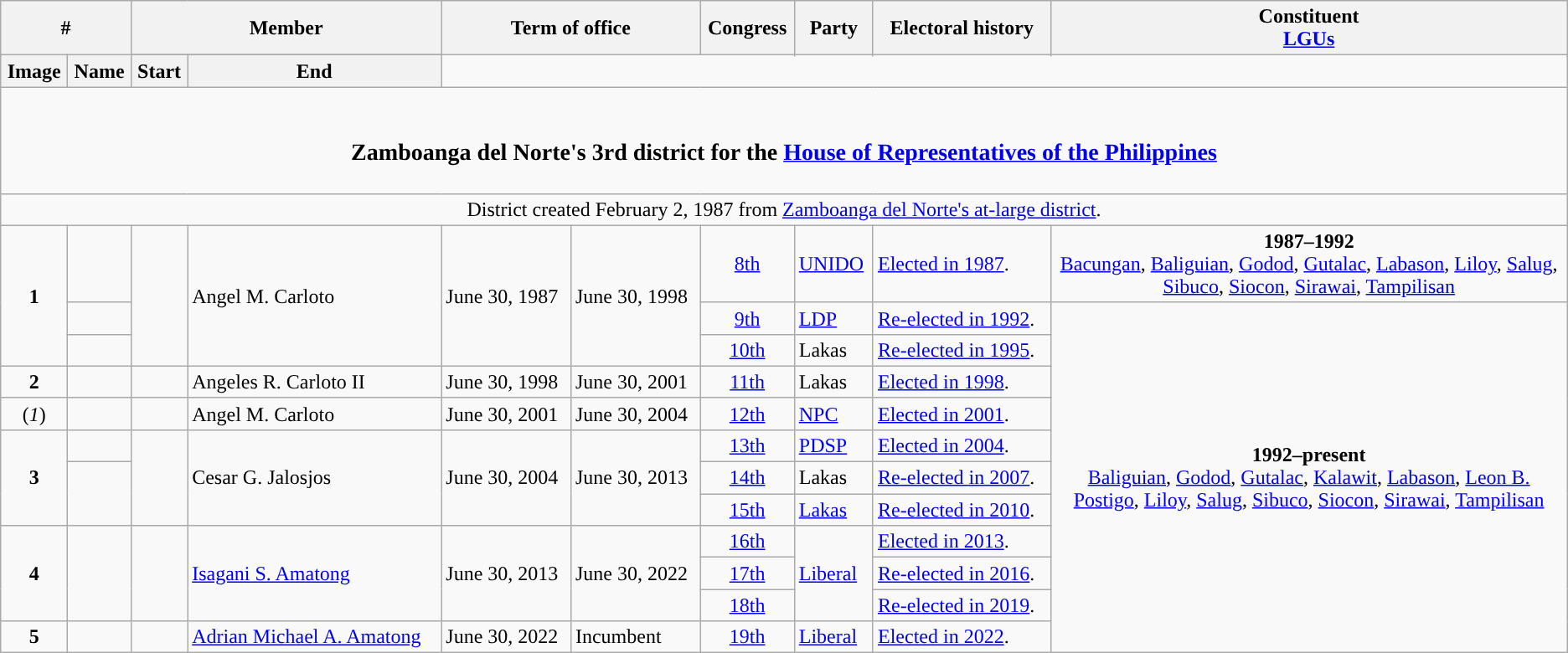<table class="wikitable">
<tr>
<th rowspan="2" colspan="2">#</th>
<th colspan="2">Member</th>
<th colspan="2">Term of office</th>
<th rowspan="2">Congress</th>
<th rowspan="2">Party</th>
<th rowspan="2">Electoral history</th>
<th rowspan="2" width="33%">Constituent<br><a href='#'>LGUs</a></th>
</tr>
<tr>
</tr>
<tr>
<th>Image</th>
<th>Name<br></th>
<th>Start</th>
<th>End</th>
</tr>
<tr>
<td colspan="10" style="text-align:center;"><br><h3>Zamboanga del Norte's 3rd district for the <a href='#'>House of Representatives of the Philippines</a></h3></td>
</tr>
<tr>
<td colspan="10" style="text-align:center;">District created February 2, 1987 from <a href='#'>Zamboanga del Norte's at-large district</a>.</td>
</tr>
<tr>
<td rowspan="3" style="text-align:center;"><strong>1</strong></td>
<td style="color:inherit;background:"></td>
<td rowspan="3"></td>
<td rowspan="3">Angel M. Carloto<br></td>
<td rowspan="3">June 30, 1987</td>
<td rowspan="3">June 30, 1998</td>
<td style="text-align:center;"><a href='#'>8th</a></td>
<td><a href='#'>UNIDO</a></td>
<td><a href='#'>Elected in 1987</a>.</td>
<td style="text-align:center;"><strong>1987–1992</strong><br><a href='#'>Bacungan</a>, <a href='#'>Baliguian</a>, <a href='#'>Godod</a>, <a href='#'>Gutalac</a>, <a href='#'>Labason</a>, <a href='#'>Liloy</a>, <a href='#'>Salug</a>, <a href='#'>Sibuco</a>, <a href='#'>Siocon</a>, <a href='#'>Sirawai</a>, <a href='#'>Tampilisan</a></td>
</tr>
<tr>
<td style="color:inherit;background:"></td>
<td style="text-align:center;"><a href='#'>9th</a></td>
<td><a href='#'>LDP</a></td>
<td><a href='#'>Re-elected in 1992</a>.</td>
<td rowspan="11" style="text-align:center;"><strong>1992–present</strong><br><a href='#'>Baliguian</a>, <a href='#'>Godod</a>, <a href='#'>Gutalac</a>, <a href='#'>Kalawit</a>, <a href='#'>Labason</a>, <a href='#'>Leon B. Postigo</a>, <a href='#'>Liloy</a>, <a href='#'>Salug</a>, <a href='#'>Sibuco</a>, <a href='#'>Siocon</a>, <a href='#'>Sirawai</a>, <a href='#'>Tampilisan</a></td>
</tr>
<tr>
<td style="color:inherit;background:"></td>
<td style="text-align:center;"><a href='#'>10th</a></td>
<td>Lakas</td>
<td><a href='#'>Re-elected in 1995</a>.</td>
</tr>
<tr>
<td style="text-align:center;"><strong>2</strong></td>
<td style="color:inherit;background:"></td>
<td></td>
<td>Angeles R. Carloto II</td>
<td>June 30, 1998</td>
<td>June 30, 2001</td>
<td style="text-align:center;"><a href='#'>11th</a></td>
<td>Lakas</td>
<td><a href='#'>Elected in 1998</a>.</td>
</tr>
<tr>
<td style="text-align:center;">(<em>1</em>)</td>
<td style="color:inherit;background:"></td>
<td></td>
<td>Angel M. Carloto<br></td>
<td>June 30, 2001</td>
<td>June 30, 2004</td>
<td style="text-align:center;"><a href='#'>12th</a></td>
<td><a href='#'>NPC</a></td>
<td><a href='#'>Elected in 2001</a>.</td>
</tr>
<tr>
<td rowspan="3" style="text-align:center;"><strong>3</strong></td>
<td style="color:inherit;background:"></td>
<td rowspan="3"></td>
<td rowspan="3">Cesar G. Jalosjos<br></td>
<td rowspan="3">June 30, 2004</td>
<td rowspan="3">June 30, 2013</td>
<td style="text-align:center;"><a href='#'>13th</a></td>
<td><a href='#'>PDSP</a></td>
<td><a href='#'>Elected in 2004</a>.</td>
</tr>
<tr>
<td rowspan="2" style="color:inherit;background:"></td>
<td style="text-align:center;"><a href='#'>14th</a></td>
<td>Lakas</td>
<td><a href='#'>Re-elected in 2007</a>.</td>
</tr>
<tr>
<td style="text-align:center;"><a href='#'>15th</a></td>
<td><a href='#'>Lakas</a></td>
<td><a href='#'>Re-elected in 2010</a>.</td>
</tr>
<tr>
<td rowspan="3" style="text-align:center;"><strong>4</strong></td>
<td rowspan="3" style="color:inherit;background:"></td>
<td rowspan="3"></td>
<td rowspan="3"><a href='#'>Isagani S. Amatong</a><br></td>
<td rowspan="3">June 30, 2013</td>
<td rowspan="3">June 30, 2022</td>
<td style="text-align:center;"><a href='#'>16th</a></td>
<td rowspan="3"><a href='#'>Liberal</a></td>
<td><a href='#'>Elected in 2013</a>.</td>
</tr>
<tr>
<td style="text-align:center;"><a href='#'>17th</a></td>
<td><a href='#'>Re-elected in 2016</a>.</td>
</tr>
<tr>
<td style="text-align:center;"><a href='#'>18th</a></td>
<td><a href='#'>Re-elected in 2019</a>.</td>
</tr>
<tr>
<td style="text-align:center;"><strong>5</strong></td>
<td style="color:inherit;background:"></td>
<td rowspan="3"></td>
<td><a href='#'>Adrian Michael A. Amatong</a><br></td>
<td>June 30, 2022</td>
<td>Incumbent</td>
<td style="text-align:center;"><a href='#'>19th</a></td>
<td><a href='#'>Liberal</a></td>
<td><a href='#'>Elected in 2022</a>.</td>
</tr>
</table>
